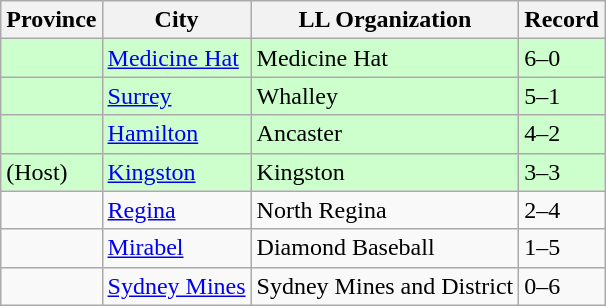<table class="wikitable">
<tr>
<th>Province</th>
<th>City</th>
<th>LL Organization</th>
<th>Record</th>
</tr>
<tr bgcolor="ccffcc">
<td><strong></strong></td>
<td><a href='#'>Medicine Hat</a></td>
<td>Medicine Hat</td>
<td>6–0</td>
</tr>
<tr bgcolor="ccffcc">
<td><strong></strong></td>
<td><a href='#'>Surrey</a></td>
<td>Whalley</td>
<td>5–1</td>
</tr>
<tr bgcolor="ccffcc">
<td><strong></strong></td>
<td><a href='#'>Hamilton</a></td>
<td>Ancaster</td>
<td>4–2</td>
</tr>
<tr bgcolor="ccffcc">
<td><strong></strong> (Host)</td>
<td><a href='#'>Kingston</a></td>
<td>Kingston</td>
<td>3–3</td>
</tr>
<tr>
<td><strong></strong></td>
<td><a href='#'>Regina</a></td>
<td>North Regina</td>
<td>2–4</td>
</tr>
<tr>
<td><strong></strong></td>
<td><a href='#'>Mirabel</a></td>
<td>Diamond Baseball</td>
<td>1–5</td>
</tr>
<tr>
<td><strong></strong></td>
<td><a href='#'>Sydney Mines</a></td>
<td>Sydney Mines and District</td>
<td>0–6</td>
</tr>
</table>
